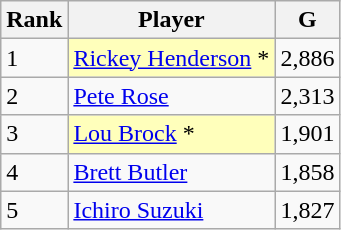<table class="wikitable" style="float:left;">
<tr style="white-space:nowrap;">
<th>Rank</th>
<th>Player</th>
<th>G</th>
</tr>
<tr>
<td>1</td>
<td style="background:#ffffbb;"><a href='#'>Rickey Henderson</a> *</td>
<td>2,886</td>
</tr>
<tr>
<td>2</td>
<td><a href='#'>Pete Rose</a></td>
<td>2,313</td>
</tr>
<tr>
<td>3</td>
<td style="background:#ffffbb;"><a href='#'>Lou Brock</a> *</td>
<td>1,901</td>
</tr>
<tr>
<td>4</td>
<td><a href='#'>Brett Butler</a></td>
<td>1,858</td>
</tr>
<tr>
<td>5</td>
<td><a href='#'>Ichiro Suzuki</a></td>
<td>1,827</td>
</tr>
</table>
